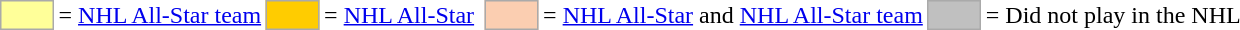<table>
<tr>
<td style="background-color:#FFFF99; border:1px solid #aaaaaa; width:2em;"></td>
<td>= <a href='#'>NHL All-Star team</a></td>
<td style="background-color:#FFCC00; border:1px solid #aaaaaa; width:2em;"></td>
<td>= <a href='#'>NHL All-Star</a></td>
<td></td>
<td style="background-color:#FBCEB1; border:1px solid #aaaaaa; width:2em;"></td>
<td>= <a href='#'>NHL All-Star</a>  and <a href='#'>NHL All-Star team</a></td>
<td style="background-color:#C0C0C0; border:1px solid #aaaaaa; width:2em;"></td>
<td>= Did not play in the NHL</td>
</tr>
</table>
